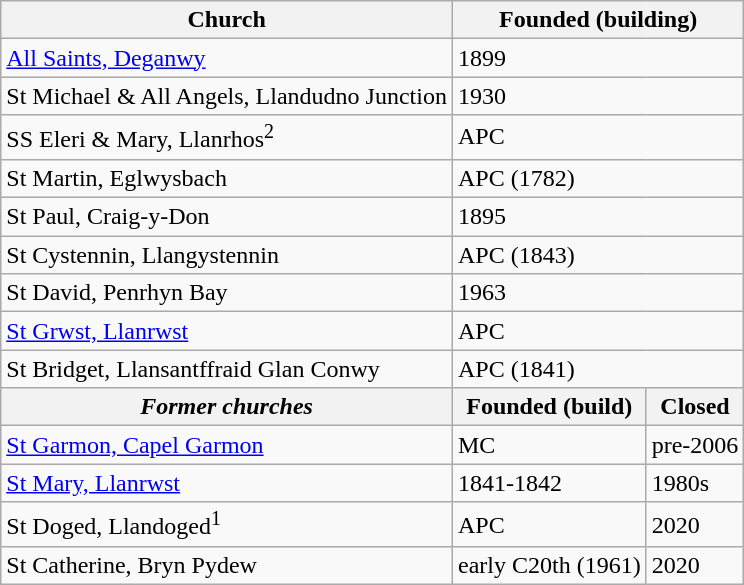<table class="wikitable">
<tr>
<th>Church</th>
<th colspan="2">Founded (building)</th>
</tr>
<tr>
<td><a href='#'>All Saints, Deganwy</a></td>
<td colspan="2">1899</td>
</tr>
<tr>
<td>St Michael & All Angels, Llandudno Junction</td>
<td colspan="2">1930</td>
</tr>
<tr>
<td>SS Eleri & Mary, Llanrhos<sup>2</sup></td>
<td colspan="2">APC</td>
</tr>
<tr>
<td>St Martin, Eglwysbach</td>
<td colspan="2">APC (1782)</td>
</tr>
<tr>
<td>St Paul, Craig-y-Don</td>
<td colspan="2">1895</td>
</tr>
<tr>
<td>St Cystennin, Llangystennin</td>
<td colspan="2">APC (1843)</td>
</tr>
<tr>
<td>St David, Penrhyn Bay</td>
<td colspan="2">1963</td>
</tr>
<tr>
<td><a href='#'>St Grwst, Llanrwst</a></td>
<td colspan="2">APC</td>
</tr>
<tr>
<td>St Bridget, Llansantffraid Glan Conwy</td>
<td colspan="2">APC (1841)</td>
</tr>
<tr>
<th><em>Former churches</em></th>
<th>Founded (build)</th>
<th>Closed</th>
</tr>
<tr>
<td><a href='#'>St Garmon, Capel Garmon</a></td>
<td>MC</td>
<td>pre-2006</td>
</tr>
<tr>
<td><a href='#'>St Mary, Llanrwst</a></td>
<td>1841-1842</td>
<td>1980s</td>
</tr>
<tr>
<td>St Doged, Llandoged<sup>1</sup></td>
<td>APC</td>
<td>2020</td>
</tr>
<tr>
<td>St Catherine, Bryn Pydew</td>
<td>early C20th (1961)</td>
<td>2020</td>
</tr>
</table>
